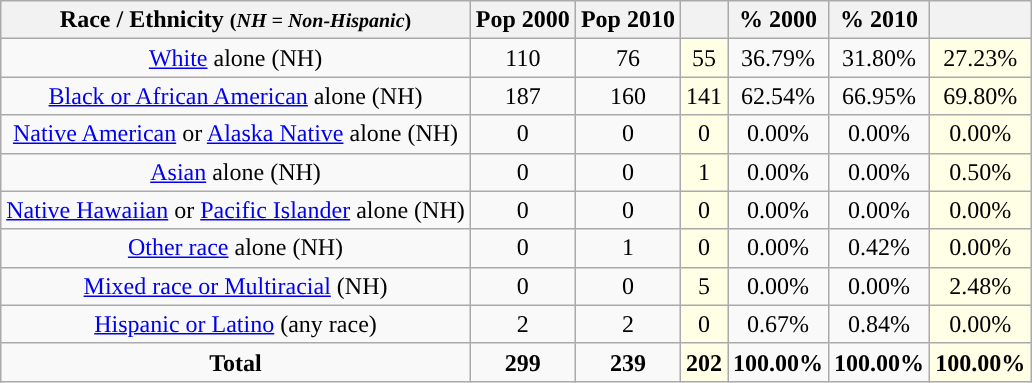<table class="wikitable"  style="text-align:center;">
<tr>
<th>Race / Ethnicity <small>(<em>NH = Non-Hispanic</em>)</small></th>
<th>Pop 2000</th>
<th>Pop 2010</th>
<th></th>
<th>% 2000</th>
<th>% 2010</th>
<th></th>
</tr>
<tr>
<td><a href='#'>White</a> alone (NH)</td>
<td>110</td>
<td>76</td>
<td style='background: #ffffe6;'>55</td>
<td>36.79%</td>
<td>31.80%</td>
<td style='background: #ffffe6;'>27.23%</td>
</tr>
<tr>
<td><a href='#'>Black or African American</a> alone (NH)</td>
<td>187</td>
<td>160</td>
<td style='background: #ffffe6;'>141</td>
<td>62.54%</td>
<td>66.95%</td>
<td style='background: #ffffe6;'>69.80%</td>
</tr>
<tr>
<td><a href='#'>Native American</a> or <a href='#'>Alaska Native</a> alone (NH)</td>
<td>0</td>
<td>0</td>
<td style='background: #ffffe6;'>0</td>
<td>0.00%</td>
<td>0.00%</td>
<td style='background: #ffffe6;'>0.00%</td>
</tr>
<tr>
<td><a href='#'>Asian</a> alone (NH)</td>
<td>0</td>
<td>0</td>
<td style='background: #ffffe6;'>1</td>
<td>0.00%</td>
<td>0.00%</td>
<td style='background: #ffffe6;'>0.50%</td>
</tr>
<tr>
<td><a href='#'>Native Hawaiian</a> or <a href='#'>Pacific Islander</a> alone (NH)</td>
<td>0</td>
<td>0</td>
<td style='background: #ffffe6;'>0</td>
<td>0.00%</td>
<td>0.00%</td>
<td style='background: #ffffe6;'>0.00%</td>
</tr>
<tr>
<td><a href='#'>Other race</a> alone (NH)</td>
<td>0</td>
<td>1</td>
<td style='background: #ffffe6;'>0</td>
<td>0.00%</td>
<td>0.42%</td>
<td style='background: #ffffe6;'>0.00%</td>
</tr>
<tr>
<td><a href='#'>Mixed race or Multiracial</a> (NH)</td>
<td>0</td>
<td>0</td>
<td style='background: #ffffe6;'>5</td>
<td>0.00%</td>
<td>0.00%</td>
<td style='background: #ffffe6;'>2.48%</td>
</tr>
<tr>
<td><a href='#'>Hispanic or Latino</a> (any race)</td>
<td>2</td>
<td>2</td>
<td style='background: #ffffe6;'>0</td>
<td>0.67%</td>
<td>0.84%</td>
<td style='background: #ffffe6;'>0.00%</td>
</tr>
<tr>
<td><strong>Total</strong></td>
<td><strong>299</strong></td>
<td><strong>239</strong></td>
<td style='background: #ffffe6;'><strong>202</strong></td>
<td><strong>100.00%</strong></td>
<td><strong>100.00%</strong></td>
<td style='background: #ffffe6;'><strong>100.00%</strong></td>
</tr>
</table>
